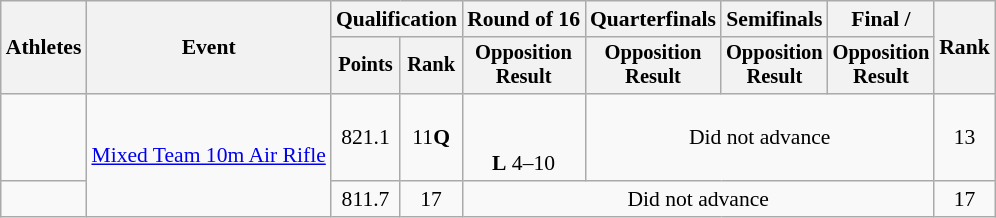<table class="wikitable" style="font-size:90%;">
<tr>
<th rowspan=2>Athletes</th>
<th rowspan=2>Event</th>
<th colspan=2>Qualification</th>
<th>Round of 16</th>
<th>Quarterfinals</th>
<th>Semifinals</th>
<th>Final / </th>
<th rowspan=2>Rank</th>
</tr>
<tr style="font-size:95%">
<th>Points</th>
<th>Rank</th>
<th>Opposition<br>Result</th>
<th>Opposition<br>Result</th>
<th>Opposition<br>Result</th>
<th>Opposition<br>Result</th>
</tr>
<tr align=center>
<td align=left><br></td>
<td rowspan=2 align=left><a href='#'>Mixed Team 10m Air Rifle</a></td>
<td>821.1</td>
<td>11<strong>Q</strong></td>
<td><br><br><strong>L</strong> 4–10</td>
<td colspan=3>Did not advance</td>
<td>13</td>
</tr>
<tr align=center>
<td align=left> <br> </td>
<td>811.7</td>
<td>17</td>
<td colspan=4>Did not advance</td>
<td>17</td>
</tr>
</table>
